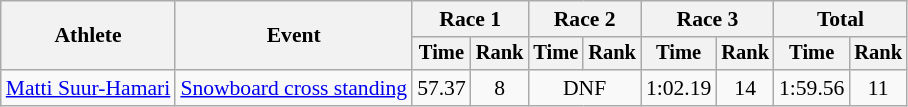<table class="wikitable" style="font-size:90%">
<tr>
<th rowspan="2">Athlete</th>
<th rowspan="2">Event</th>
<th colspan=2>Race 1</th>
<th colspan=2>Race 2</th>
<th colspan=2>Race 3</th>
<th colspan=2>Total</th>
</tr>
<tr style="font-size:95%">
<th>Time</th>
<th>Rank</th>
<th>Time</th>
<th>Rank</th>
<th>Time</th>
<th>Rank</th>
<th>Time</th>
<th>Rank</th>
</tr>
<tr align=center>
<td align=left><a href='#'>Matti Suur-Hamari</a></td>
<td align=left><a href='#'>Snowboard cross standing</a></td>
<td>57.37</td>
<td>8</td>
<td colspan=2>DNF</td>
<td>1:02.19</td>
<td>14</td>
<td>1:59.56</td>
<td>11</td>
</tr>
</table>
